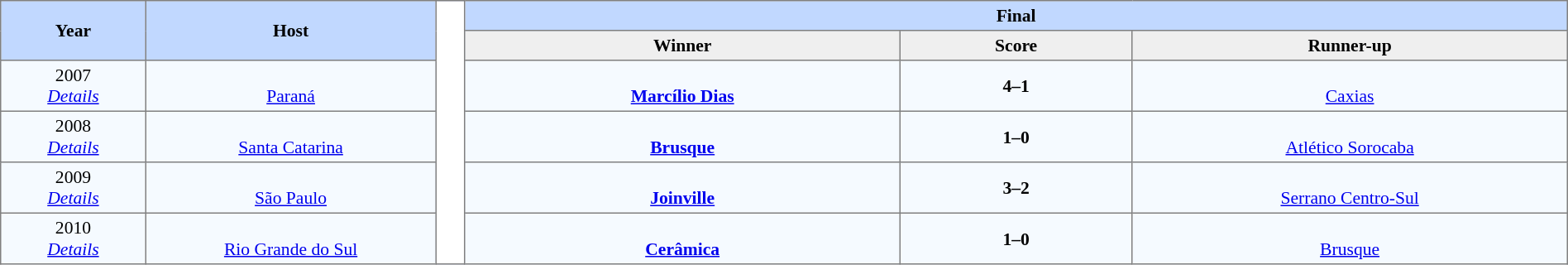<table border=1 style="border-collapse:collapse; font-size:90%;" cellpadding=3 cellspacing=0 width=100%>
<tr bgcolor=#C1D8FF>
<th rowspan=2 width=5%>Year</th>
<th rowspan=2 width=10%>Host</th>
<td width=1% rowspan=25 bgcolor=ffffff></td>
<th colspan=3>Final</th>
</tr>
<tr bgcolor=#EFEFEF>
<th width=15%>Winner</th>
<th width=8%>Score</th>
<th width=15%>Runner-up</th>
</tr>
<tr align=center bgcolor=#F5FAFF>
<td>2007<em><br><a href='#'>Details</a></em></td>
<td><br><a href='#'>Paraná</a></td>
<td><br><strong><a href='#'>Marcílio Dias</a></strong></td>
<td><strong>4–1</strong></td>
<td><br><a href='#'>Caxias</a></td>
</tr>
<tr align=center bgcolor=#F5FAFF>
<td>2008<em><br><a href='#'>Details</a></em></td>
<td><br><a href='#'>Santa Catarina</a></td>
<td><br><strong><a href='#'>Brusque</a></strong></td>
<td><strong>1–0</strong></td>
<td><br><a href='#'>Atlético Sorocaba</a></td>
</tr>
<tr align=center bgcolor=#F5FAFF>
<td>2009<em><br><a href='#'>Details</a></em></td>
<td><br><a href='#'>São Paulo</a></td>
<td><br><strong><a href='#'>Joinville</a></strong></td>
<td><strong>3–2</strong></td>
<td><br><a href='#'>Serrano Centro-Sul</a></td>
</tr>
<tr align=center bgcolor=#F5FAFF>
<td>2010<em><br><a href='#'>Details</a></em></td>
<td><br><a href='#'>Rio Grande do Sul</a></td>
<td><br><strong><a href='#'>Cerâmica</a></strong></td>
<td><strong>1–0</strong></td>
<td><br><a href='#'>Brusque</a></td>
</tr>
</table>
